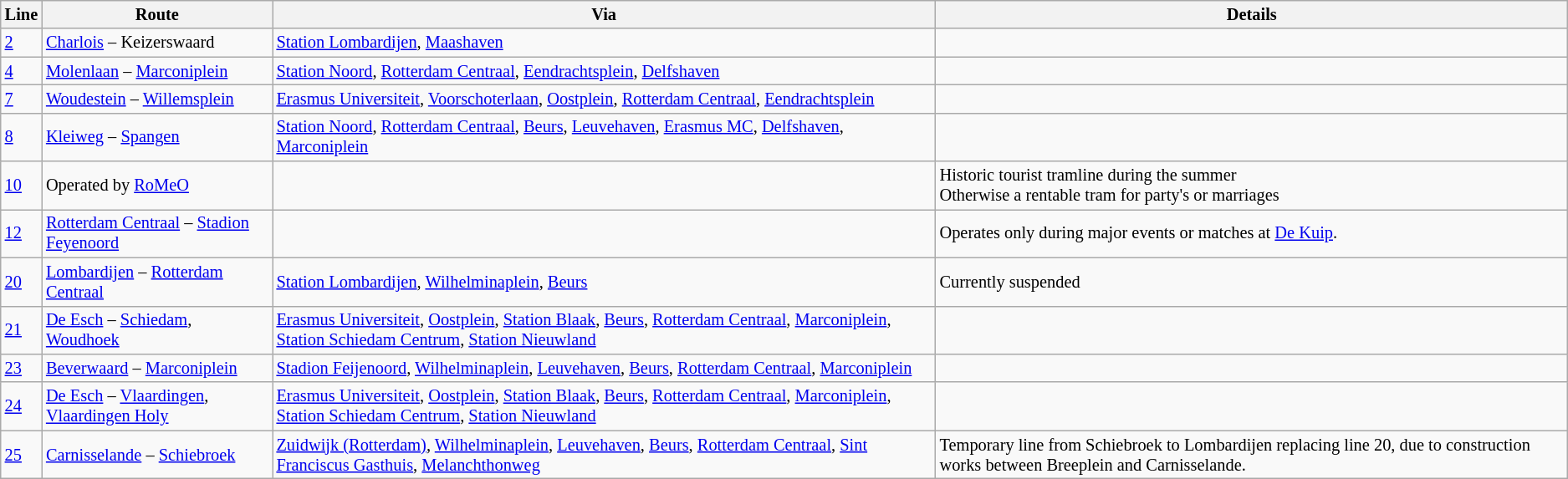<table class="wikitable" style="font-size:85%;">
<tr>
<th>Line</th>
<th>Route</th>
<th>Via</th>
<th>Details</th>
</tr>
<tr>
<td><a href='#'>2</a></td>
<td><a href='#'>Charlois</a> – Keizerswaard</td>
<td><a href='#'>Station Lombardijen</a>, <a href='#'>Maashaven</a></td>
<td></td>
</tr>
<tr>
<td><a href='#'>4</a></td>
<td><a href='#'>Molenlaan</a> – <a href='#'>Marconiplein</a></td>
<td><a href='#'>Station Noord</a>, <a href='#'>Rotterdam Centraal</a>, <a href='#'>Eendrachtsplein</a>, <a href='#'>Delfshaven</a></td>
<td></td>
</tr>
<tr>
<td><a href='#'>7</a></td>
<td><a href='#'>Woudestein</a> – <a href='#'>Willemsplein</a></td>
<td><a href='#'>Erasmus Universiteit</a>, <a href='#'>Voorschoterlaan</a>, <a href='#'>Oostplein</a>, <a href='#'>Rotterdam Centraal</a>, <a href='#'>Eendrachtsplein</a></td>
<td></td>
</tr>
<tr>
<td><a href='#'>8</a></td>
<td><a href='#'>Kleiweg</a> – <a href='#'>Spangen</a></td>
<td><a href='#'>Station Noord</a>, <a href='#'>Rotterdam Centraal</a>, <a href='#'>Beurs</a>, <a href='#'>Leuvehaven</a>, <a href='#'>Erasmus MC</a>, <a href='#'>Delfshaven</a>, <a href='#'>Marconiplein</a></td>
<td></td>
</tr>
<tr>
<td><a href='#'>10</a></td>
<td>Operated by <a href='#'>RoMeO</a></td>
<td></td>
<td>Historic tourist tramline during the summer<br>Otherwise a rentable tram for party's or marriages</td>
</tr>
<tr>
<td><a href='#'>12</a></td>
<td><a href='#'>Rotterdam Centraal</a> – <a href='#'>Stadion Feyenoord</a></td>
<td></td>
<td>Operates only during major events or matches at <a href='#'>De Kuip</a>.</td>
</tr>
<tr>
<td><a href='#'>20</a></td>
<td><a href='#'>Lombardijen</a> – <a href='#'>Rotterdam Centraal</a></td>
<td><a href='#'>Station Lombardijen</a>, <a href='#'>Wilhelminaplein</a>, <a href='#'>Beurs</a></td>
<td>Currently suspended</td>
</tr>
<tr>
<td><a href='#'>21</a></td>
<td><a href='#'>De Esch</a> – <a href='#'>Schiedam</a>, <a href='#'>Woudhoek</a></td>
<td><a href='#'>Erasmus Universiteit</a>, <a href='#'>Oostplein</a>, <a href='#'>Station Blaak</a>, <a href='#'>Beurs</a>, <a href='#'>Rotterdam Centraal</a>, <a href='#'>Marconiplein</a>, <a href='#'>Station Schiedam Centrum</a>, <a href='#'>Station Nieuwland</a></td>
<td></td>
</tr>
<tr>
<td><a href='#'>23</a></td>
<td><a href='#'>Beverwaard</a> – <a href='#'>Marconiplein</a></td>
<td><a href='#'>Stadion Feijenoord</a>, <a href='#'>Wilhelminaplein</a>, <a href='#'>Leuvehaven</a>, <a href='#'>Beurs</a>, <a href='#'>Rotterdam Centraal</a>, <a href='#'>Marconiplein</a></td>
<td></td>
</tr>
<tr>
<td><a href='#'>24</a></td>
<td><a href='#'>De Esch</a> – <a href='#'>Vlaardingen</a>, <a href='#'>Vlaardingen Holy</a></td>
<td><a href='#'>Erasmus Universiteit</a>, <a href='#'>Oostplein</a>, <a href='#'>Station Blaak</a>, <a href='#'>Beurs</a>, <a href='#'>Rotterdam Centraal</a>, <a href='#'>Marconiplein</a>, <a href='#'>Station Schiedam Centrum</a>, <a href='#'>Station Nieuwland</a></td>
<td></td>
</tr>
<tr>
<td><a href='#'>25</a></td>
<td><a href='#'>Carnisselande</a> – <a href='#'>Schiebroek</a></td>
<td><a href='#'>Zuidwijk (Rotterdam)</a>, <a href='#'>Wilhelminaplein</a>, <a href='#'>Leuvehaven</a>, <a href='#'>Beurs</a>, <a href='#'>Rotterdam Centraal</a>, <a href='#'>Sint Franciscus Gasthuis</a>, <a href='#'>Melanchthonweg</a></td>
<td>Temporary line from Schiebroek to Lombardijen replacing line 20, due to construction works between Breeplein and Carnisselande.</td>
</tr>
</table>
